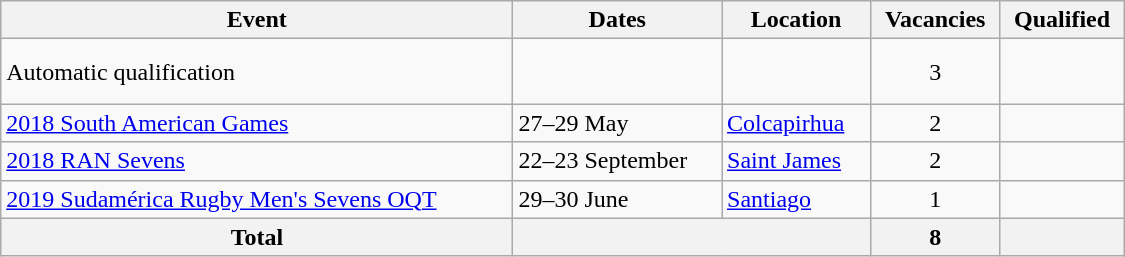<table class="wikitable" width=750>
<tr>
<th>Event</th>
<th>Dates</th>
<th>Location</th>
<th>Vacancies</th>
<th>Qualified</th>
</tr>
<tr>
<td>Automatic qualification</td>
<td></td>
<td></td>
<td align=center>3</td>
<td><br><br></td>
</tr>
<tr>
<td><a href='#'>2018 South American Games</a></td>
<td>27–29 May</td>
<td> <a href='#'>Colcapirhua</a></td>
<td align=center>2</td>
<td><br></td>
</tr>
<tr>
<td><a href='#'>2018 RAN Sevens</a></td>
<td>22–23 September</td>
<td> <a href='#'>Saint James</a></td>
<td align=center>2</td>
<td><br></td>
</tr>
<tr>
<td><a href='#'>2019 Sudamérica Rugby Men's Sevens OQT</a></td>
<td>29–30 June</td>
<td> <a href='#'>Santiago</a></td>
<td align=center>1</td>
<td></td>
</tr>
<tr>
<th>Total</th>
<th colspan="2"></th>
<th>8</th>
<th></th>
</tr>
</table>
